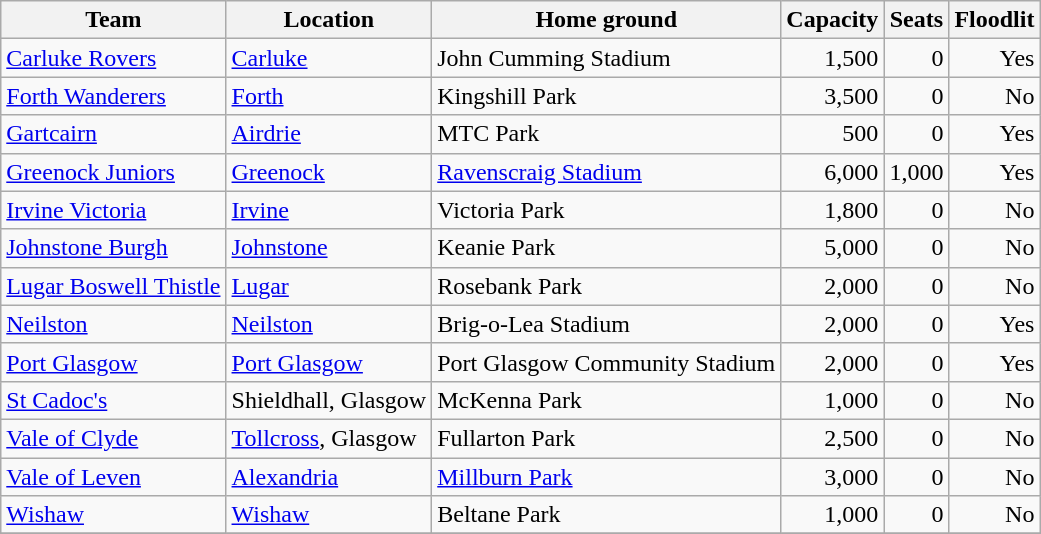<table class="wikitable sortable">
<tr>
<th>Team</th>
<th>Location</th>
<th>Home ground</th>
<th data-sort-type="number">Capacity</th>
<th data-sort-type="number">Seats</th>
<th>Floodlit</th>
</tr>
<tr>
<td><a href='#'>Carluke Rovers</a></td>
<td><a href='#'>Carluke</a></td>
<td>John Cumming Stadium</td>
<td align=right>1,500</td>
<td align=right>0</td>
<td align=right>Yes</td>
</tr>
<tr>
<td><a href='#'>Forth Wanderers</a></td>
<td><a href='#'>Forth</a></td>
<td>Kingshill Park</td>
<td align=right>3,500</td>
<td align=right>0</td>
<td align=right>No</td>
</tr>
<tr>
<td><a href='#'>Gartcairn</a></td>
<td><a href='#'>Airdrie</a></td>
<td>MTC Park</td>
<td align=right>500</td>
<td align=right>0</td>
<td align=right>Yes</td>
</tr>
<tr>
<td><a href='#'>Greenock Juniors</a></td>
<td><a href='#'>Greenock</a></td>
<td><a href='#'>Ravenscraig Stadium</a></td>
<td align=right>6,000</td>
<td align=right>1,000</td>
<td align=right>Yes</td>
</tr>
<tr>
<td><a href='#'>Irvine Victoria</a></td>
<td><a href='#'>Irvine</a></td>
<td>Victoria Park</td>
<td align=right>1,800</td>
<td align=right>0</td>
<td align=right>No</td>
</tr>
<tr>
<td><a href='#'>Johnstone Burgh</a></td>
<td><a href='#'>Johnstone</a></td>
<td>Keanie Park</td>
<td align=right>5,000</td>
<td align=right>0</td>
<td align=right>No</td>
</tr>
<tr>
<td><a href='#'>Lugar Boswell Thistle</a></td>
<td><a href='#'>Lugar</a></td>
<td>Rosebank Park</td>
<td align=right>2,000</td>
<td align=right>0</td>
<td align=right>No</td>
</tr>
<tr>
<td><a href='#'>Neilston</a></td>
<td><a href='#'>Neilston</a></td>
<td>Brig-o-Lea Stadium</td>
<td align=right>2,000</td>
<td align=right>0</td>
<td align=right>Yes</td>
</tr>
<tr>
<td><a href='#'>Port Glasgow</a></td>
<td><a href='#'>Port Glasgow</a></td>
<td>Port Glasgow Community Stadium</td>
<td align=right>2,000</td>
<td align=right>0</td>
<td align=right>Yes</td>
</tr>
<tr>
<td><a href='#'>St Cadoc's</a></td>
<td>Shieldhall, Glasgow</td>
<td>McKenna Park </td>
<td align=right>1,000</td>
<td align=right>0</td>
<td align=right>No</td>
</tr>
<tr>
<td><a href='#'>Vale of Clyde</a></td>
<td><a href='#'>Tollcross</a>, Glasgow</td>
<td>Fullarton Park</td>
<td align=right>2,500</td>
<td align=right>0</td>
<td align=right>No</td>
</tr>
<tr>
<td><a href='#'>Vale of Leven</a></td>
<td><a href='#'>Alexandria</a></td>
<td><a href='#'>Millburn Park</a></td>
<td align=right>3,000</td>
<td align=right>0</td>
<td align=right>No</td>
</tr>
<tr>
<td><a href='#'>Wishaw</a></td>
<td><a href='#'>Wishaw</a></td>
<td>Beltane Park</td>
<td align=right>1,000</td>
<td align=right>0</td>
<td align=right>No</td>
</tr>
<tr>
</tr>
</table>
